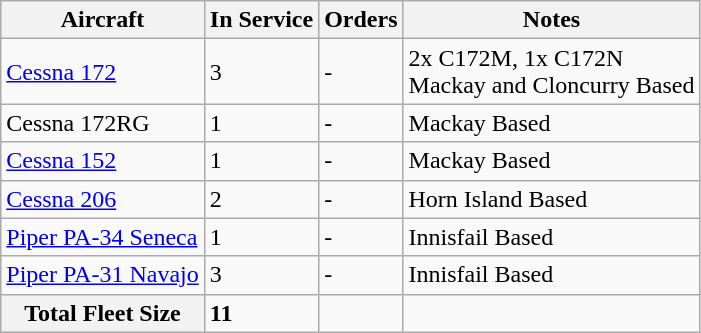<table class="wikitable">
<tr>
<th>Aircraft</th>
<th>In Service</th>
<th>Orders</th>
<th>Notes</th>
</tr>
<tr>
<td><a href='#'>Cessna 172</a></td>
<td>3</td>
<td>-</td>
<td>2x C172M, 1x C172N<br>Mackay and Cloncurry Based</td>
</tr>
<tr>
<td>Cessna 172RG</td>
<td>1</td>
<td>-</td>
<td>Mackay Based</td>
</tr>
<tr>
<td><a href='#'>Cessna 152</a></td>
<td>1</td>
<td>-</td>
<td>Mackay Based</td>
</tr>
<tr>
<td><a href='#'>Cessna 206</a></td>
<td>2</td>
<td>-</td>
<td>Horn Island Based</td>
</tr>
<tr>
<td><a href='#'>Piper PA-34 Seneca</a></td>
<td>1</td>
<td>-</td>
<td>Innisfail Based</td>
</tr>
<tr>
<td><a href='#'>Piper PA-31 Navajo</a></td>
<td>3</td>
<td>-</td>
<td>Innisfail Based</td>
</tr>
<tr>
<th>Total Fleet Size</th>
<td><strong>11</strong></td>
<td></td>
<td></td>
</tr>
</table>
